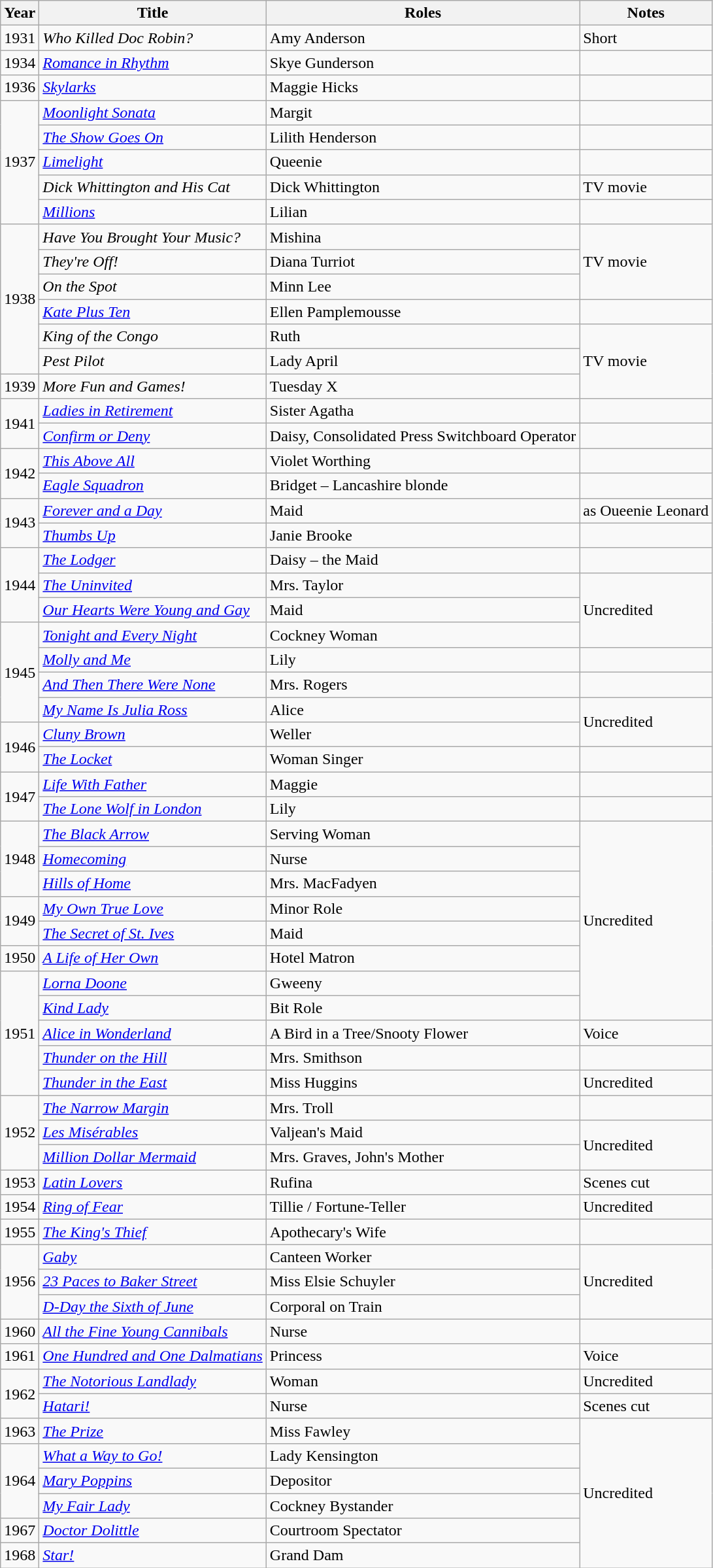<table class="wikitable">
<tr>
<th>Year</th>
<th>Title</th>
<th>Roles</th>
<th>Notes</th>
</tr>
<tr>
<td>1931</td>
<td><em>Who Killed Doc Robin?</em></td>
<td>Amy Anderson</td>
<td>Short</td>
</tr>
<tr>
<td>1934</td>
<td><em><a href='#'>Romance in Rhythm</a></em></td>
<td>Skye Gunderson</td>
<td></td>
</tr>
<tr>
<td>1936</td>
<td><em><a href='#'>Skylarks</a></em></td>
<td>Maggie Hicks</td>
<td></td>
</tr>
<tr>
<td rowspan="5">1937</td>
<td><em><a href='#'>Moonlight Sonata</a></em></td>
<td>Margit</td>
<td></td>
</tr>
<tr>
<td><em><a href='#'>The Show Goes On</a></em></td>
<td>Lilith Henderson</td>
<td></td>
</tr>
<tr>
<td><em><a href='#'>Limelight</a></em></td>
<td>Queenie</td>
<td></td>
</tr>
<tr>
<td><em>Dick Whittington and His Cat</em></td>
<td>Dick Whittington</td>
<td>TV movie</td>
</tr>
<tr>
<td><em><a href='#'>Millions</a></em></td>
<td>Lilian</td>
<td></td>
</tr>
<tr>
<td rowspan="6">1938</td>
<td><em>Have You Brought Your Music?</em></td>
<td>Mishina</td>
<td rowspan="3">TV movie</td>
</tr>
<tr>
<td><em>They're Off!</em></td>
<td>Diana Turriot</td>
</tr>
<tr>
<td><em>On the Spot</em></td>
<td>Minn Lee</td>
</tr>
<tr>
<td><em><a href='#'>Kate Plus Ten</a></em></td>
<td>Ellen Pamplemousse</td>
<td></td>
</tr>
<tr>
<td><em>King of the Congo</em></td>
<td>Ruth</td>
<td rowspan="3">TV movie</td>
</tr>
<tr>
<td><em>Pest Pilot</em></td>
<td>Lady April</td>
</tr>
<tr>
<td>1939</td>
<td><em>More Fun and Games!</em></td>
<td>Tuesday X</td>
</tr>
<tr>
<td rowspan="2">1941</td>
<td><em><a href='#'>Ladies in Retirement</a></em></td>
<td>Sister Agatha</td>
<td></td>
</tr>
<tr>
<td><em><a href='#'>Confirm or Deny</a></em></td>
<td>Daisy, Consolidated Press Switchboard Operator</td>
<td></td>
</tr>
<tr>
<td rowspan="2">1942</td>
<td><em><a href='#'>This Above All</a></em></td>
<td>Violet Worthing</td>
<td></td>
</tr>
<tr>
<td><em><a href='#'>Eagle Squadron</a></em></td>
<td>Bridget – Lancashire blonde</td>
<td></td>
</tr>
<tr>
<td rowspan="2">1943</td>
<td><em><a href='#'>Forever and a Day</a></em></td>
<td>Maid</td>
<td>as Oueenie Leonard</td>
</tr>
<tr>
<td><em><a href='#'>Thumbs Up</a></em></td>
<td>Janie Brooke</td>
<td></td>
</tr>
<tr>
<td rowspan="3">1944</td>
<td><em><a href='#'>The Lodger</a></em></td>
<td>Daisy – the Maid</td>
<td></td>
</tr>
<tr>
<td><em><a href='#'>The Uninvited</a></em></td>
<td>Mrs. Taylor</td>
<td rowspan="3">Uncredited</td>
</tr>
<tr>
<td><em><a href='#'>Our Hearts Were Young and Gay</a></em></td>
<td>Maid</td>
</tr>
<tr>
<td rowspan="4">1945</td>
<td><em><a href='#'>Tonight and Every Night</a></em></td>
<td>Cockney Woman</td>
</tr>
<tr>
<td><em><a href='#'>Molly and Me</a></em></td>
<td>Lily</td>
<td></td>
</tr>
<tr>
<td><em><a href='#'>And Then There Were None</a></em></td>
<td>Mrs. Rogers</td>
<td></td>
</tr>
<tr>
<td><em><a href='#'>My Name Is Julia Ross</a></em></td>
<td>Alice</td>
<td rowspan="2">Uncredited</td>
</tr>
<tr>
<td rowspan="2">1946</td>
<td><em><a href='#'>Cluny Brown</a></em></td>
<td>Weller</td>
</tr>
<tr>
<td><em><a href='#'>The Locket</a></em></td>
<td>Woman Singer</td>
<td></td>
</tr>
<tr>
<td rowspan="2">1947</td>
<td><em><a href='#'>Life With Father</a></em></td>
<td>Maggie</td>
<td></td>
</tr>
<tr>
<td><em><a href='#'>The Lone Wolf in London</a></em></td>
<td>Lily</td>
<td></td>
</tr>
<tr>
<td rowspan="3">1948</td>
<td><em><a href='#'>The Black Arrow</a></em></td>
<td>Serving Woman</td>
<td rowspan="8">Uncredited</td>
</tr>
<tr>
<td><em><a href='#'>Homecoming</a></em></td>
<td>Nurse</td>
</tr>
<tr>
<td><em><a href='#'>Hills of Home</a></em></td>
<td>Mrs. MacFadyen</td>
</tr>
<tr>
<td rowspan="2">1949</td>
<td><em><a href='#'>My Own True Love</a></em></td>
<td>Minor Role</td>
</tr>
<tr>
<td><em><a href='#'>The Secret of St. Ives</a></em></td>
<td>Maid</td>
</tr>
<tr>
<td>1950</td>
<td><em><a href='#'>A Life of Her Own</a></em></td>
<td>Hotel Matron</td>
</tr>
<tr>
<td rowspan="5">1951</td>
<td><em><a href='#'>Lorna Doone</a></em></td>
<td>Gweeny</td>
</tr>
<tr>
<td><em><a href='#'>Kind Lady</a></em></td>
<td>Bit Role</td>
</tr>
<tr>
<td><em><a href='#'>Alice in Wonderland</a></em></td>
<td>A Bird in a Tree/Snooty Flower</td>
<td>Voice</td>
</tr>
<tr>
<td><em><a href='#'>Thunder on the Hill</a></em></td>
<td>Mrs. Smithson</td>
<td></td>
</tr>
<tr>
<td><em><a href='#'>Thunder in the East</a></em></td>
<td>Miss Huggins</td>
<td>Uncredited</td>
</tr>
<tr>
<td rowspan="3">1952</td>
<td><em><a href='#'>The Narrow Margin</a></em></td>
<td>Mrs. Troll</td>
<td></td>
</tr>
<tr>
<td><em><a href='#'>Les Misérables</a></em></td>
<td>Valjean's Maid</td>
<td rowspan="2">Uncredited</td>
</tr>
<tr>
<td><em><a href='#'>Million Dollar Mermaid</a></em></td>
<td>Mrs. Graves, John's Mother</td>
</tr>
<tr>
<td>1953</td>
<td><em><a href='#'>Latin Lovers</a></em></td>
<td>Rufina</td>
<td>Scenes cut</td>
</tr>
<tr>
<td>1954</td>
<td><em><a href='#'>Ring of Fear</a></em></td>
<td>Tillie / Fortune-Teller</td>
<td>Uncredited</td>
</tr>
<tr>
<td>1955</td>
<td><em><a href='#'>The King's Thief</a></em></td>
<td>Apothecary's Wife</td>
<td></td>
</tr>
<tr>
<td rowspan="3">1956</td>
<td><em><a href='#'>Gaby</a></em></td>
<td>Canteen Worker</td>
<td rowspan="3">Uncredited</td>
</tr>
<tr>
<td><em><a href='#'>23 Paces to Baker Street</a></em></td>
<td>Miss Elsie Schuyler</td>
</tr>
<tr>
<td><em><a href='#'>D-Day the Sixth of June</a></em></td>
<td>Corporal on Train</td>
</tr>
<tr>
<td>1960</td>
<td><em><a href='#'>All the Fine Young Cannibals</a></em></td>
<td>Nurse</td>
<td></td>
</tr>
<tr>
<td>1961</td>
<td><em><a href='#'>One Hundred and One Dalmatians</a></em></td>
<td>Princess</td>
<td>Voice</td>
</tr>
<tr>
<td rowspan="2">1962</td>
<td><em><a href='#'>The Notorious Landlady</a></em></td>
<td>Woman</td>
<td>Uncredited</td>
</tr>
<tr>
<td><em><a href='#'>Hatari!</a></em></td>
<td>Nurse</td>
<td>Scenes cut</td>
</tr>
<tr>
<td>1963</td>
<td><em><a href='#'>The Prize</a></em></td>
<td>Miss Fawley</td>
<td rowspan="6">Uncredited</td>
</tr>
<tr>
<td rowspan="3">1964</td>
<td><em><a href='#'>What a Way to Go!</a></em></td>
<td>Lady Kensington</td>
</tr>
<tr>
<td><em><a href='#'>Mary Poppins</a></em></td>
<td>Depositor</td>
</tr>
<tr>
<td><em><a href='#'>My Fair Lady</a></em></td>
<td>Cockney Bystander</td>
</tr>
<tr>
<td>1967</td>
<td><em><a href='#'>Doctor Dolittle</a></em></td>
<td>Courtroom Spectator</td>
</tr>
<tr>
<td>1968</td>
<td><em><a href='#'>Star!</a></em></td>
<td>Grand Dam</td>
</tr>
</table>
